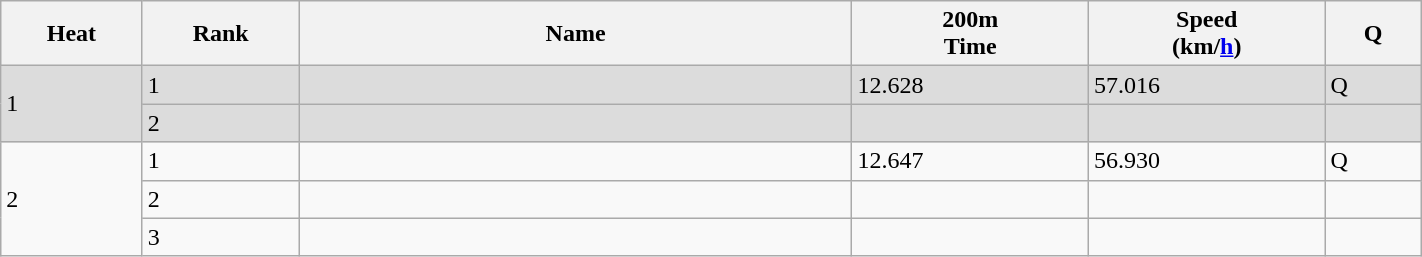<table class="wikitable" width=75%>
<tr>
<th width=20>Heat</th>
<th width=20>Rank</th>
<th width=150>Name</th>
<th width=60>200m<br>Time</th>
<th width=60>Speed<br>(km/<a href='#'>h</a>)</th>
<th width=20>Q</th>
</tr>
<tr bgcolor=dcdcdc>
<td rowspan=2>1</td>
<td>1</td>
<td></td>
<td>12.628</td>
<td>57.016</td>
<td>Q</td>
</tr>
<tr bgcolor=dcdcdc>
<td>2</td>
<td></td>
<td></td>
<td></td>
<td></td>
</tr>
<tr>
<td rowspan=3>2</td>
<td>1</td>
<td></td>
<td>12.647</td>
<td>56.930</td>
<td>Q</td>
</tr>
<tr>
<td>2</td>
<td></td>
<td></td>
<td></td>
<td></td>
</tr>
<tr>
<td>3</td>
<td></td>
<td></td>
<td></td>
<td></td>
</tr>
</table>
